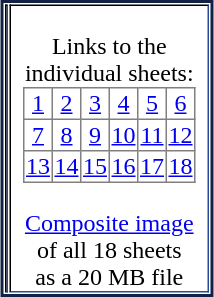<table cellpadding="0" border="1" cellspacing="1" style="border:2px#124 solid; margin:1em auto 1em auto;">
<tr>
<td></td>
<td style="padding:0 0.5em; text-align:center;"><br>Links to the <br> 
individual sheets:<br><table border="1" style="border-collapse:collapse; text-align:center;">
<tr>
<td><a href='#'>1</a></td>
<td><a href='#'>2</a></td>
<td><a href='#'>3</a></td>
<td><a href='#'>4</a></td>
<td><a href='#'>5</a></td>
<td><a href='#'>6</a></td>
</tr>
<tr>
<td><a href='#'>7</a></td>
<td><a href='#'>8</a></td>
<td><a href='#'>9</a></td>
<td><a href='#'>10</a></td>
<td><a href='#'>11</a></td>
<td><a href='#'>12</a></td>
</tr>
<tr>
<td><a href='#'>13</a></td>
<td><a href='#'>14</a></td>
<td><a href='#'>15</a></td>
<td><a href='#'>16</a></td>
<td><a href='#'>17</a></td>
<td><a href='#'>18</a></td>
</tr>
</table>
<br>
<a href='#'>Composite image</a> <br>
of all 18 sheets <br>
as a 20 MB file</td>
</tr>
</table>
